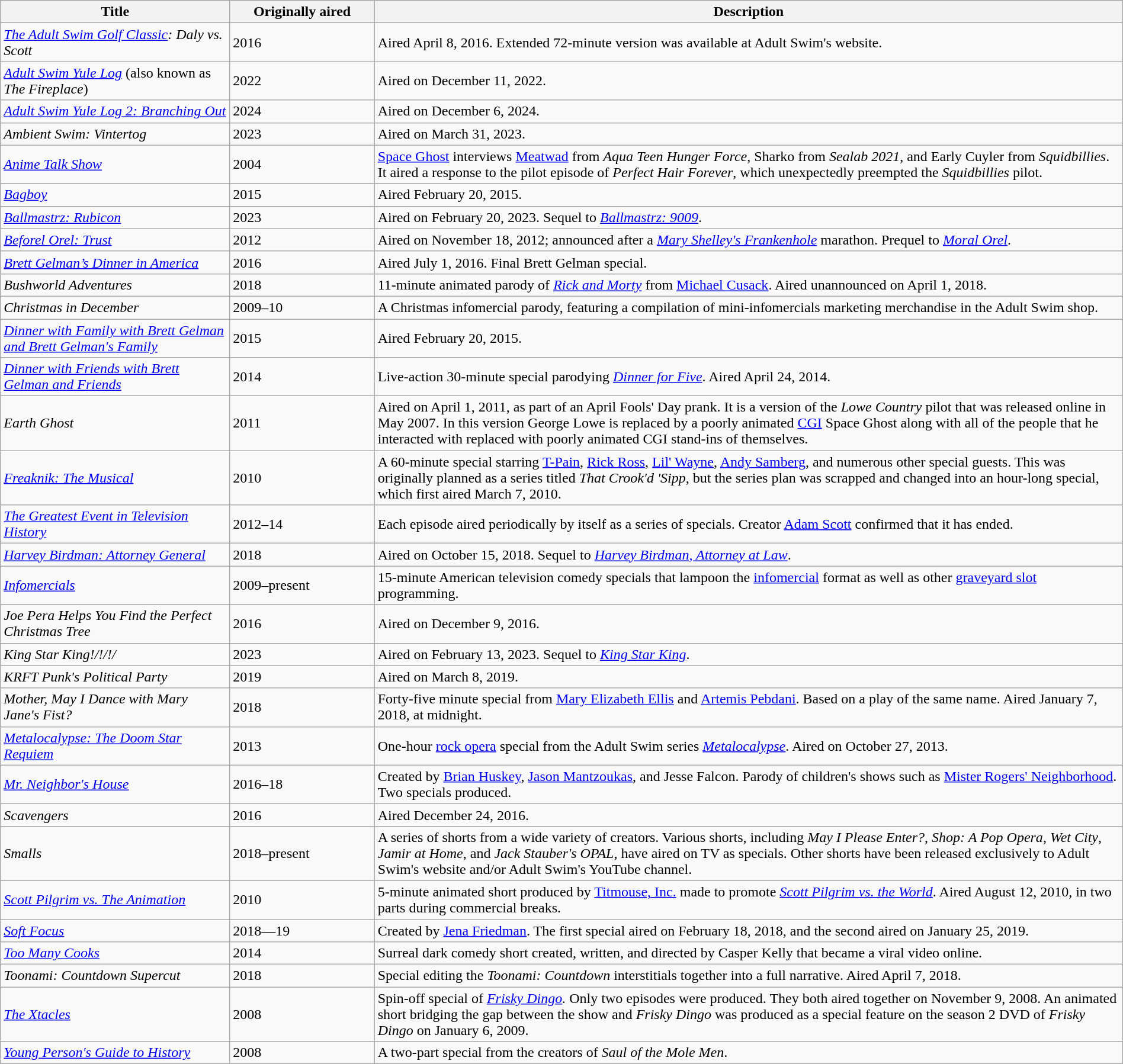<table class="wikitable sortable" style="width:100%;">
<tr>
<th style="width: 19%;">Title</th>
<th style="width: 12%;">Originally aired</th>
<th style="width: 62%;">Description</th>
</tr>
<tr>
<td><em><a href='#'>The Adult Swim Golf Classic</a>: Daly vs. Scott</em></td>
<td>2016</td>
<td>Aired April 8, 2016. Extended 72-minute version was available at Adult Swim's website.</td>
</tr>
<tr>
<td><em><a href='#'>Adult Swim Yule Log</a></em> (also known as <em>The Fireplace</em>)</td>
<td>2022</td>
<td>Aired on December 11, 2022.</td>
</tr>
<tr>
<td><em><a href='#'>Adult Swim Yule Log 2: Branching Out</a></em></td>
<td>2024</td>
<td>Aired on December 6, 2024.</td>
</tr>
<tr>
<td><em>Ambient Swim: Vintertog</em></td>
<td>2023</td>
<td>Aired on March 31, 2023.</td>
</tr>
<tr>
<td><em><a href='#'>Anime Talk Show</a></em></td>
<td>2004</td>
<td><a href='#'>Space Ghost</a> interviews <a href='#'>Meatwad</a> from <em>Aqua Teen Hunger Force</em>, Sharko from <em>Sealab 2021</em>, and Early Cuyler from <em>Squidbillies</em>. It aired a response to the pilot episode of <em>Perfect Hair Forever</em>, which unexpectedly preempted the <em>Squidbillies</em> pilot.</td>
</tr>
<tr>
<td><em><a href='#'>Bagboy</a></em></td>
<td>2015</td>
<td>Aired February 20, 2015.</td>
</tr>
<tr>
<td><em><a href='#'>Ballmastrz: Rubicon</a></em></td>
<td>2023</td>
<td>Aired on February 20, 2023. Sequel to <em><a href='#'>Ballmastrz: 9009</a></em>.</td>
</tr>
<tr>
<td><em><a href='#'>Beforel Orel: Trust</a></em></td>
<td>2012</td>
<td>Aired on November 18, 2012; announced after a <em><a href='#'>Mary Shelley's Frankenhole</a></em> marathon. Prequel to <em><a href='#'>Moral Orel</a></em>.</td>
</tr>
<tr>
<td><em><a href='#'>Brett Gelman’s Dinner in America</a></em></td>
<td>2016</td>
<td>Aired July 1, 2016. Final Brett Gelman special.</td>
</tr>
<tr>
<td><em>Bushworld Adventures</em></td>
<td>2018</td>
<td>11-minute animated parody of <em><a href='#'>Rick and Morty</a></em> from <a href='#'>Michael Cusack</a>. Aired unannounced on April 1, 2018.</td>
</tr>
<tr>
<td><em>Christmas in December</em></td>
<td>2009–10</td>
<td>A Christmas infomercial parody, featuring a compilation of mini-infomercials marketing merchandise in the Adult Swim shop.</td>
</tr>
<tr>
<td><em><a href='#'>Dinner with Family with Brett Gelman and Brett Gelman's Family</a></em></td>
<td>2015</td>
<td>Aired February 20, 2015.</td>
</tr>
<tr>
<td><em><a href='#'>Dinner with Friends with Brett Gelman and Friends</a></em></td>
<td>2014</td>
<td>Live-action 30-minute special parodying <em><a href='#'>Dinner for Five</a></em>. Aired April 24, 2014.</td>
</tr>
<tr>
<td><em>Earth Ghost</em></td>
<td>2011</td>
<td>Aired on April 1, 2011, as part of an April Fools' Day prank. It is a version of the <em>Lowe Country</em> pilot that was released online in May 2007. In this version George Lowe is replaced by a poorly animated <a href='#'>CGI</a> Space Ghost along with all of the people that he interacted with replaced with poorly animated CGI stand-ins of themselves.</td>
</tr>
<tr>
<td><em><a href='#'>Freaknik: The Musical</a></em></td>
<td>2010</td>
<td>A 60-minute special starring <a href='#'>T-Pain</a>, <a href='#'>Rick Ross</a>, <a href='#'>Lil' Wayne</a>, <a href='#'>Andy Samberg</a>, and numerous other special guests. This was originally planned as a series titled <em>That Crook'd 'Sipp</em>, but the series plan was scrapped and changed into an hour-long special, which first aired March 7, 2010.</td>
</tr>
<tr>
<td><em><a href='#'>The Greatest Event in Television History</a></em></td>
<td>2012–14</td>
<td>Each episode aired periodically by itself as a series of specials. Creator <a href='#'>Adam Scott</a> confirmed that it has ended.</td>
</tr>
<tr>
<td><em><a href='#'>Harvey Birdman: Attorney General</a></em></td>
<td>2018</td>
<td>Aired on October 15, 2018. Sequel to <em><a href='#'>Harvey Birdman, Attorney at Law</a></em>.</td>
</tr>
<tr>
<td><em><a href='#'>Infomercials</a></em></td>
<td>2009–present</td>
<td>15-minute American television comedy specials that lampoon the <a href='#'>infomercial</a> format as well as other <a href='#'>graveyard slot</a> programming.</td>
</tr>
<tr>
<td><em>Joe Pera Helps You Find the Perfect Christmas Tree</em></td>
<td>2016</td>
<td>Aired on December 9, 2016.</td>
</tr>
<tr>
<td><em>King Star King!/!/!/</em></td>
<td>2023</td>
<td>Aired on February 13, 2023. Sequel to <em><a href='#'>King Star King</a></em>.</td>
</tr>
<tr>
<td><em>KRFT Punk's Political Party</em></td>
<td>2019</td>
<td>Aired on March 8, 2019.</td>
</tr>
<tr>
<td><em>Mother, May I Dance with Mary Jane's Fist?</em></td>
<td>2018</td>
<td>Forty-five minute special from <a href='#'>Mary Elizabeth Ellis</a> and <a href='#'>Artemis Pebdani</a>. Based on a play of the same name. Aired January 7, 2018, at midnight.</td>
</tr>
<tr>
<td><em><a href='#'>Metalocalypse: The Doom Star Requiem</a></em></td>
<td>2013</td>
<td>One-hour <a href='#'>rock opera</a> special from the Adult Swim series <em><a href='#'>Metalocalypse</a></em>. Aired on October 27, 2013.</td>
</tr>
<tr>
<td><em><a href='#'>Mr. Neighbor's House</a></em></td>
<td>2016–18</td>
<td>Created by <a href='#'>Brian Huskey</a>, <a href='#'>Jason Mantzoukas</a>, and Jesse Falcon. Parody of children's shows such as <a href='#'>Mister Rogers' Neighborhood</a>. Two specials produced.</td>
</tr>
<tr>
<td><em>Scavengers</em></td>
<td>2016</td>
<td>Aired December 24, 2016.</td>
</tr>
<tr>
<td><em>Smalls</em></td>
<td>2018–present</td>
<td>A series of shorts from a wide variety of creators. Various shorts, including <em>May I Please Enter?</em>, <em>Shop: A Pop Opera</em>, <em>Wet City</em>, <em>Jamir at Home</em>, and <em>Jack Stauber's OPAL</em>, have aired on TV as specials. Other shorts have been released exclusively to Adult Swim's website and/or Adult Swim's YouTube channel.</td>
</tr>
<tr>
<td><em><a href='#'>Scott Pilgrim vs. The Animation</a></em></td>
<td>2010</td>
<td>5-minute animated short produced by <a href='#'>Titmouse, Inc.</a> made to promote <em><a href='#'>Scott Pilgrim vs. the World</a></em>. Aired August 12, 2010, in two parts during commercial breaks.</td>
</tr>
<tr>
<td><em><a href='#'>Soft Focus</a></em></td>
<td>2018—19</td>
<td>Created by <a href='#'>Jena Friedman</a>. The first special aired on February 18, 2018, and the second aired on January 25, 2019.</td>
</tr>
<tr>
<td><em><a href='#'>Too Many Cooks</a></em></td>
<td>2014</td>
<td>Surreal dark comedy short created, written, and directed by Casper Kelly that became a viral video online.</td>
</tr>
<tr>
<td><em>Toonami: Countdown Supercut</em></td>
<td>2018</td>
<td>Special editing the <em>Toonami: Countdown</em> interstitials together into a full narrative. Aired April 7, 2018.</td>
</tr>
<tr>
<td><em><a href='#'>The Xtacles</a></em></td>
<td>2008</td>
<td>Spin-off special of <em><a href='#'>Frisky Dingo</a>.</em> Only two episodes were produced. They both aired together on November 9, 2008. An animated short bridging the gap between the show and <em>Frisky Dingo</em> was produced as a special feature on the season 2 DVD of <em>Frisky Dingo</em> on January 6, 2009.</td>
</tr>
<tr>
<td><em><a href='#'>Young Person's Guide to History</a></em></td>
<td>2008</td>
<td>A two-part special from the creators of <em>Saul of the Mole Men</em>.</td>
</tr>
</table>
